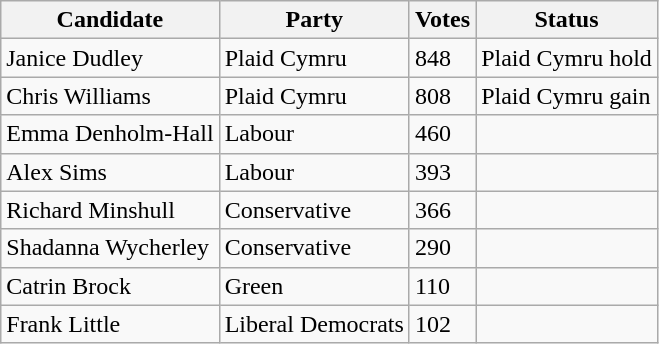<table class="wikitable sortable">
<tr>
<th>Candidate</th>
<th>Party</th>
<th>Votes</th>
<th>Status</th>
</tr>
<tr>
<td>Janice Dudley</td>
<td>Plaid Cymru</td>
<td>848</td>
<td>Plaid Cymru hold</td>
</tr>
<tr>
<td>Chris Williams</td>
<td>Plaid Cymru</td>
<td>808</td>
<td>Plaid Cymru gain</td>
</tr>
<tr>
<td>Emma Denholm-Hall</td>
<td>Labour</td>
<td>460</td>
<td></td>
</tr>
<tr>
<td>Alex Sims</td>
<td>Labour</td>
<td>393</td>
<td></td>
</tr>
<tr>
<td>Richard Minshull</td>
<td>Conservative</td>
<td>366</td>
<td></td>
</tr>
<tr>
<td>Shadanna Wycherley</td>
<td>Conservative</td>
<td>290</td>
<td></td>
</tr>
<tr>
<td>Catrin Brock</td>
<td>Green</td>
<td>110</td>
<td></td>
</tr>
<tr>
<td>Frank Little</td>
<td>Liberal Democrats</td>
<td>102</td>
<td></td>
</tr>
</table>
